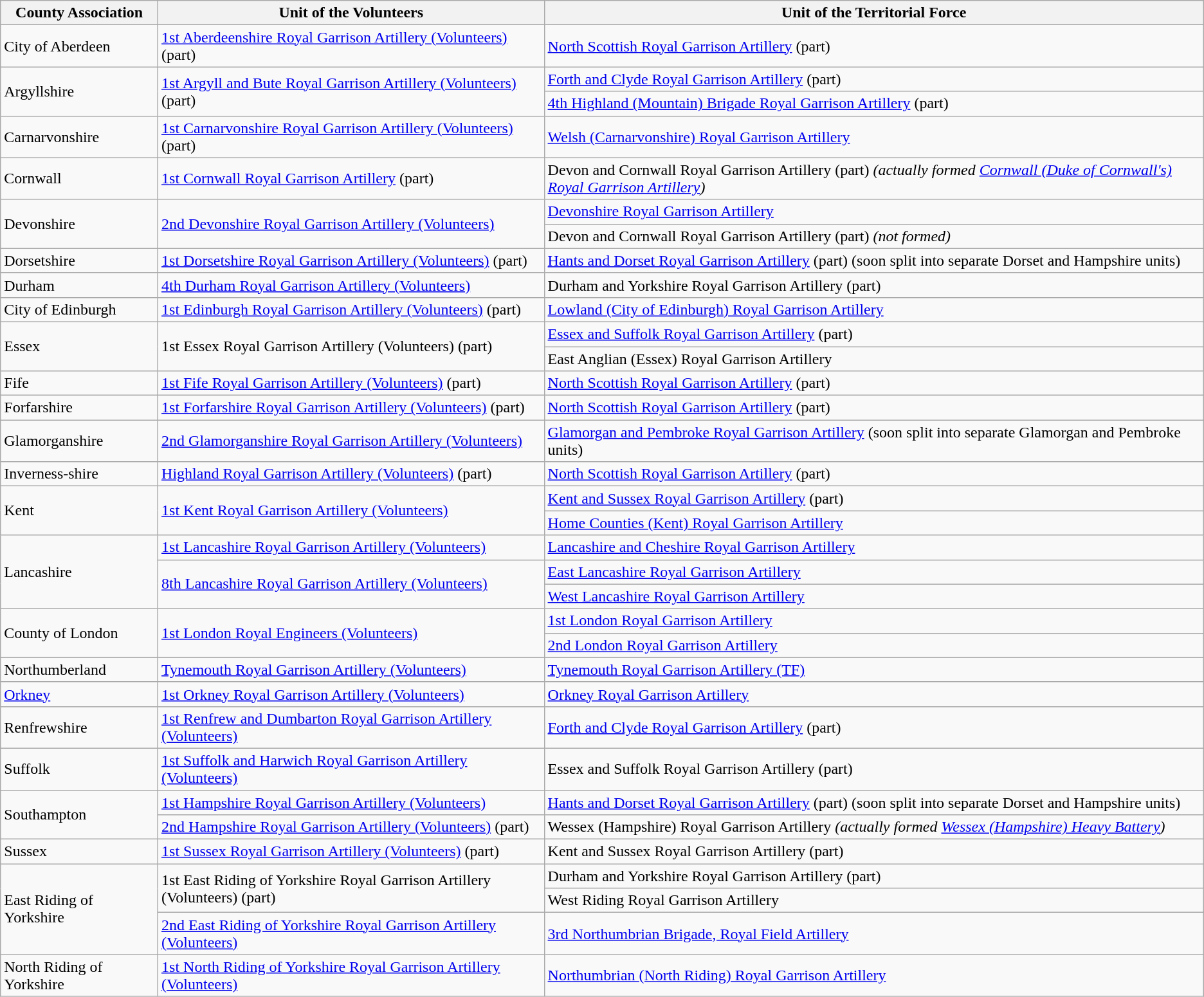<table class="wikitable">
<tr>
<th>County Association</th>
<th>Unit of the Volunteers</th>
<th>Unit of the Territorial Force</th>
</tr>
<tr>
<td>City of Aberdeen</td>
<td><a href='#'>1st Aberdeenshire Royal Garrison Artillery (Volunteers)</a> (part)</td>
<td><a href='#'>North Scottish Royal Garrison Artillery</a> (part)</td>
</tr>
<tr>
<td rowspan=2>Argyllshire</td>
<td rowspan=2><a href='#'>1st Argyll and Bute Royal Garrison Artillery (Volunteers)</a> (part)</td>
<td><a href='#'>Forth and Clyde Royal Garrison Artillery</a> (part)</td>
</tr>
<tr>
<td><a href='#'>4th Highland (Mountain) Brigade Royal Garrison Artillery</a> (part)</td>
</tr>
<tr>
<td>Carnarvonshire</td>
<td><a href='#'>1st Carnarvonshire Royal Garrison Artillery (Volunteers)</a> (part)</td>
<td><a href='#'>Welsh (Carnarvonshire) Royal Garrison Artillery</a></td>
</tr>
<tr>
<td>Cornwall</td>
<td><a href='#'>1st Cornwall Royal Garrison Artillery</a> (part)</td>
<td>Devon and Cornwall Royal Garrison Artillery (part) <em>(actually formed <a href='#'>Cornwall (Duke of Cornwall's) Royal Garrison Artillery</a>)</em></td>
</tr>
<tr>
<td rowspan=2>Devonshire</td>
<td rowspan=2><a href='#'>2nd Devonshire Royal Garrison Artillery (Volunteers)</a></td>
<td><a href='#'>Devonshire Royal Garrison Artillery</a></td>
</tr>
<tr>
<td>Devon and Cornwall Royal Garrison Artillery (part) <em>(not formed)</em></td>
</tr>
<tr>
<td>Dorsetshire</td>
<td><a href='#'>1st Dorsetshire Royal Garrison Artillery (Volunteers)</a> (part)</td>
<td><a href='#'>Hants and Dorset Royal Garrison Artillery</a> (part) (soon split into separate Dorset and Hampshire units)</td>
</tr>
<tr>
<td>Durham</td>
<td><a href='#'>4th Durham Royal Garrison Artillery (Volunteers)</a></td>
<td>Durham and Yorkshire Royal Garrison Artillery (part)</td>
</tr>
<tr>
<td>City of Edinburgh</td>
<td><a href='#'>1st Edinburgh Royal Garrison Artillery (Volunteers)</a> (part)</td>
<td><a href='#'>Lowland (City of Edinburgh) Royal Garrison Artillery</a></td>
</tr>
<tr>
<td rowspan=2>Essex</td>
<td rowspan=2>1st Essex Royal Garrison Artillery (Volunteers) (part)</td>
<td><a href='#'>Essex and Suffolk Royal Garrison Artillery</a> (part)</td>
</tr>
<tr>
<td>East Anglian (Essex) Royal Garrison Artillery</td>
</tr>
<tr>
<td>Fife</td>
<td><a href='#'>1st Fife Royal Garrison Artillery (Volunteers)</a> (part)</td>
<td><a href='#'>North Scottish Royal Garrison Artillery</a> (part)</td>
</tr>
<tr>
<td>Forfarshire</td>
<td><a href='#'>1st Forfarshire Royal Garrison Artillery (Volunteers)</a> (part)</td>
<td><a href='#'>North Scottish Royal Garrison Artillery</a> (part)</td>
</tr>
<tr>
<td>Glamorganshire</td>
<td><a href='#'>2nd Glamorganshire Royal Garrison Artillery (Volunteers)</a></td>
<td><a href='#'>Glamorgan and Pembroke Royal Garrison Artillery</a> (soon split into separate Glamorgan and Pembroke units)</td>
</tr>
<tr>
<td>Inverness-shire</td>
<td><a href='#'>Highland Royal Garrison Artillery (Volunteers)</a> (part)</td>
<td><a href='#'>North Scottish Royal Garrison Artillery</a> (part)</td>
</tr>
<tr>
<td rowspan=2>Kent</td>
<td rowspan=2><a href='#'>1st Kent Royal Garrison Artillery (Volunteers)</a></td>
<td><a href='#'>Kent and Sussex Royal Garrison Artillery</a> (part)</td>
</tr>
<tr>
<td><a href='#'>Home Counties (Kent) Royal Garrison Artillery</a></td>
</tr>
<tr>
<td rowspan=3>Lancashire</td>
<td><a href='#'>1st Lancashire Royal Garrison Artillery (Volunteers)</a></td>
<td><a href='#'>Lancashire and Cheshire Royal Garrison Artillery</a></td>
</tr>
<tr>
<td rowspan=2><a href='#'>8th Lancashire Royal Garrison Artillery (Volunteers)</a></td>
<td><a href='#'>East Lancashire Royal Garrison Artillery</a></td>
</tr>
<tr>
<td><a href='#'>West Lancashire Royal Garrison Artillery</a></td>
</tr>
<tr>
<td rowspan=2>County of London</td>
<td rowspan=2><a href='#'>1st London Royal Engineers (Volunteers)</a></td>
<td><a href='#'>1st London Royal Garrison Artillery</a></td>
</tr>
<tr>
<td><a href='#'>2nd London Royal Garrison Artillery</a></td>
</tr>
<tr>
<td>Northumberland</td>
<td><a href='#'>Tynemouth Royal Garrison Artillery (Volunteers)</a></td>
<td><a href='#'>Tynemouth Royal Garrison Artillery (TF)</a></td>
</tr>
<tr>
<td><a href='#'>Orkney</a></td>
<td><a href='#'>1st Orkney Royal Garrison Artillery (Volunteers)</a></td>
<td><a href='#'>Orkney Royal Garrison Artillery</a></td>
</tr>
<tr>
<td>Renfrewshire</td>
<td><a href='#'>1st Renfrew and Dumbarton Royal Garrison Artillery (Volunteers)</a></td>
<td><a href='#'>Forth and Clyde Royal Garrison Artillery</a> (part)</td>
</tr>
<tr>
<td>Suffolk</td>
<td><a href='#'>1st Suffolk and Harwich Royal Garrison Artillery (Volunteers)</a></td>
<td>Essex and Suffolk Royal Garrison Artillery (part)</td>
</tr>
<tr>
<td rowspan=2>Southampton</td>
<td><a href='#'>1st Hampshire Royal Garrison Artillery (Volunteers)</a></td>
<td><a href='#'>Hants and Dorset Royal Garrison Artillery</a> (part)  (soon split into separate Dorset and Hampshire units)</td>
</tr>
<tr>
<td><a href='#'>2nd Hampshire Royal Garrison Artillery (Volunteers)</a> (part)</td>
<td>Wessex (Hampshire) Royal Garrison Artillery <em>(actually formed <a href='#'>Wessex (Hampshire) Heavy Battery</a>)</em></td>
</tr>
<tr>
<td>Sussex</td>
<td><a href='#'>1st Sussex Royal Garrison Artillery (Volunteers)</a> (part)</td>
<td>Kent and Sussex Royal Garrison Artillery (part)</td>
</tr>
<tr>
<td rowspan=3>East Riding of Yorkshire</td>
<td rowspan=2>1st East Riding of Yorkshire Royal Garrison Artillery (Volunteers) (part)</td>
<td>Durham and Yorkshire Royal Garrison Artillery (part)</td>
</tr>
<tr>
<td>West Riding Royal Garrison Artillery</td>
</tr>
<tr>
<td><a href='#'>2nd East Riding of Yorkshire Royal Garrison Artillery (Volunteers)</a></td>
<td><a href='#'>3rd Northumbrian Brigade, Royal Field Artillery</a></td>
</tr>
<tr>
<td>North Riding of Yorkshire</td>
<td><a href='#'>1st North Riding of Yorkshire Royal Garrison Artillery (Volunteers)</a></td>
<td><a href='#'>Northumbrian (North Riding) Royal Garrison Artillery</a></td>
</tr>
</table>
